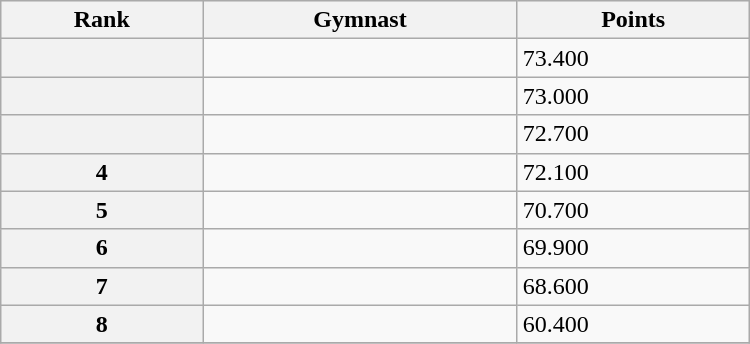<table class="wikitable" width=500>
<tr bgcolor="#efefef">
<th>Rank</th>
<th>Gymnast</th>
<th>Points</th>
</tr>
<tr>
<th></th>
<td></td>
<td>73.400</td>
</tr>
<tr>
<th></th>
<td></td>
<td>73.000</td>
</tr>
<tr>
<th></th>
<td></td>
<td>72.700</td>
</tr>
<tr>
<th>4</th>
<td></td>
<td>72.100</td>
</tr>
<tr>
<th>5</th>
<td></td>
<td>70.700</td>
</tr>
<tr>
<th>6</th>
<td></td>
<td>69.900</td>
</tr>
<tr>
<th>7</th>
<td></td>
<td>68.600</td>
</tr>
<tr>
<th>8</th>
<td></td>
<td>60.400</td>
</tr>
<tr>
</tr>
</table>
